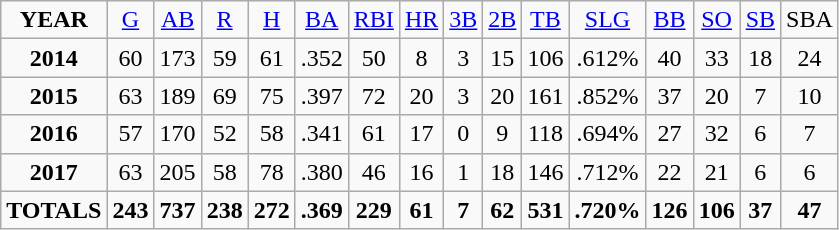<table class="wikitable">
<tr align=center>
<td><strong>YEAR</strong></td>
<td><a href='#'>G</a></td>
<td><a href='#'>AB</a></td>
<td><a href='#'>R</a></td>
<td><a href='#'>H</a></td>
<td><a href='#'>BA</a></td>
<td><a href='#'>RBI</a></td>
<td><a href='#'>HR</a></td>
<td><a href='#'>3B</a></td>
<td><a href='#'>2B</a></td>
<td><a href='#'>TB</a></td>
<td><a href='#'>SLG</a></td>
<td><a href='#'>BB</a></td>
<td><a href='#'>SO</a></td>
<td><a href='#'>SB</a></td>
<td>SBA</td>
</tr>
<tr align=center>
<td><strong>2014</strong></td>
<td>60</td>
<td>173</td>
<td>59</td>
<td>61</td>
<td>.352</td>
<td>50</td>
<td>8</td>
<td>3</td>
<td>15</td>
<td>106</td>
<td>.612%</td>
<td>40</td>
<td>33</td>
<td>18</td>
<td>24</td>
</tr>
<tr align=center>
<td><strong>2015</strong></td>
<td>63</td>
<td>189</td>
<td>69</td>
<td>75</td>
<td>.397</td>
<td>72</td>
<td>20</td>
<td>3</td>
<td>20</td>
<td>161</td>
<td>.852%</td>
<td>37</td>
<td>20</td>
<td>7</td>
<td>10</td>
</tr>
<tr align=center>
<td><strong>2016</strong></td>
<td>57</td>
<td>170</td>
<td>52</td>
<td>58</td>
<td>.341</td>
<td>61</td>
<td>17</td>
<td>0</td>
<td>9</td>
<td>118</td>
<td>.694%</td>
<td>27</td>
<td>32</td>
<td>6</td>
<td>7</td>
</tr>
<tr align=center>
<td><strong>2017</strong></td>
<td>63</td>
<td>205</td>
<td>58</td>
<td>78</td>
<td>.380</td>
<td>46</td>
<td>16</td>
<td>1</td>
<td>18</td>
<td>146</td>
<td>.712%</td>
<td>22</td>
<td>21</td>
<td>6</td>
<td>6</td>
</tr>
<tr align=center>
<td><strong>TOTALS</strong></td>
<td><strong>243</strong></td>
<td><strong>737</strong></td>
<td><strong>238</strong></td>
<td><strong>272</strong></td>
<td><strong>.369</strong></td>
<td><strong>229</strong></td>
<td><strong>61</strong></td>
<td><strong>7</strong></td>
<td><strong>62</strong></td>
<td><strong>531</strong></td>
<td><strong>.720%</strong></td>
<td><strong>126</strong></td>
<td><strong>106</strong></td>
<td><strong>37</strong></td>
<td><strong>47</strong></td>
</tr>
</table>
